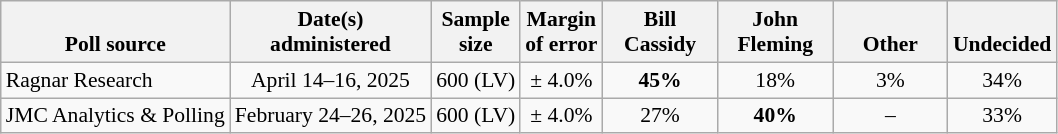<table class="wikitable" style="font-size:90%;text-align:center;">
<tr valign=bottom>
<th>Poll source</th>
<th>Date(s)<br>administered</th>
<th>Sample<br>size</th>
<th>Margin<br>of error</th>
<th style="width:70px;">Bill<br>Cassidy</th>
<th style="width:70px;">John<br>Fleming</th>
<th style="width:70px;">Other</th>
<th>Undecided</th>
</tr>
<tr>
<td style="text-align:left;">Ragnar Research</td>
<td>April 14–16, 2025</td>
<td>600 (LV)</td>
<td>± 4.0%</td>
<td><strong>45%</strong></td>
<td>18%</td>
<td>3%</td>
<td>34%</td>
</tr>
<tr>
<td style="text-align:left;">JMC Analytics & Polling</td>
<td>February 24–26, 2025</td>
<td>600 (LV)</td>
<td>± 4.0%</td>
<td>27%</td>
<td><strong>40%</strong></td>
<td>–</td>
<td>33%</td>
</tr>
</table>
